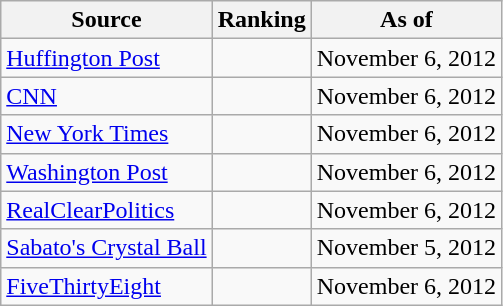<table class="wikitable" style="text-align:center">
<tr>
<th>Source</th>
<th>Ranking</th>
<th>As of</th>
</tr>
<tr>
<td align="left"><a href='#'>Huffington Post</a></td>
<td></td>
<td>November 6, 2012</td>
</tr>
<tr>
<td align="left"><a href='#'>CNN</a></td>
<td></td>
<td>November 6, 2012</td>
</tr>
<tr>
<td align=left><a href='#'>New York Times</a></td>
<td></td>
<td>November 6, 2012</td>
</tr>
<tr>
<td align="left"><a href='#'>Washington Post</a></td>
<td></td>
<td>November 6, 2012</td>
</tr>
<tr>
<td align="left"><a href='#'>RealClearPolitics</a></td>
<td></td>
<td>November 6, 2012</td>
</tr>
<tr>
<td align="left"><a href='#'>Sabato's Crystal Ball</a></td>
<td></td>
<td>November 5, 2012</td>
</tr>
<tr>
<td align="left"><a href='#'>FiveThirtyEight</a></td>
<td></td>
<td>November 6, 2012</td>
</tr>
</table>
